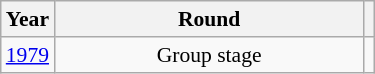<table class="wikitable" style="text-align: center; font-size:90%">
<tr>
<th>Year</th>
<th style="width:200px">Round</th>
<th></th>
</tr>
<tr>
<td><a href='#'>1979</a></td>
<td>Group stage</td>
<td></td>
</tr>
</table>
